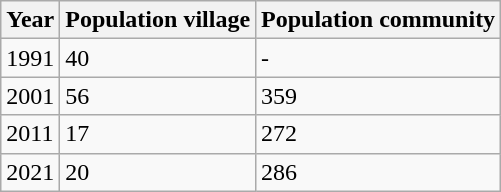<table class="wikitable">
<tr>
<th>Year</th>
<th>Population village</th>
<th>Population community</th>
</tr>
<tr>
<td>1991</td>
<td>40</td>
<td>-</td>
</tr>
<tr>
<td>2001</td>
<td>56</td>
<td>359</td>
</tr>
<tr>
<td>2011</td>
<td>17</td>
<td>272</td>
</tr>
<tr>
<td>2021</td>
<td>20</td>
<td>286</td>
</tr>
</table>
